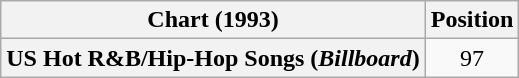<table class="wikitable plainrowheaders" style="text-align:center">
<tr>
<th scope="col">Chart (1993)</th>
<th scope="col">Position</th>
</tr>
<tr>
<th scope="row">US Hot R&B/Hip-Hop Songs (<em>Billboard</em>)</th>
<td>97</td>
</tr>
</table>
